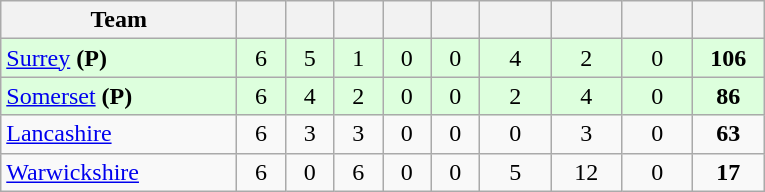<table class="wikitable" style="text-align:center">
<tr>
<th width="150">Team</th>
<th width="25"></th>
<th width="25"></th>
<th width="25"></th>
<th width="25"></th>
<th width="25"></th>
<th width="40"></th>
<th width="40"></th>
<th width="40"></th>
<th width="40"></th>
</tr>
<tr style="background:#dfd">
<td style="text-align:left"><a href='#'>Surrey</a> <strong>(P)</strong></td>
<td>6</td>
<td>5</td>
<td>1</td>
<td>0</td>
<td>0</td>
<td>4</td>
<td>2</td>
<td>0</td>
<td><strong>106</strong></td>
</tr>
<tr style="background:#dfd">
<td style="text-align:left"><a href='#'>Somerset</a> <strong>(P)</strong></td>
<td>6</td>
<td>4</td>
<td>2</td>
<td>0</td>
<td>0</td>
<td>2</td>
<td>4</td>
<td>0</td>
<td><strong>86</strong></td>
</tr>
<tr>
<td style="text-align:left"><a href='#'>Lancashire</a></td>
<td>6</td>
<td>3</td>
<td>3</td>
<td>0</td>
<td>0</td>
<td>0</td>
<td>3</td>
<td>0</td>
<td><strong>63</strong></td>
</tr>
<tr>
<td style="text-align:left"><a href='#'>Warwickshire</a></td>
<td>6</td>
<td>0</td>
<td>6</td>
<td>0</td>
<td>0</td>
<td>5</td>
<td>12</td>
<td>0</td>
<td><strong>17</strong></td>
</tr>
</table>
